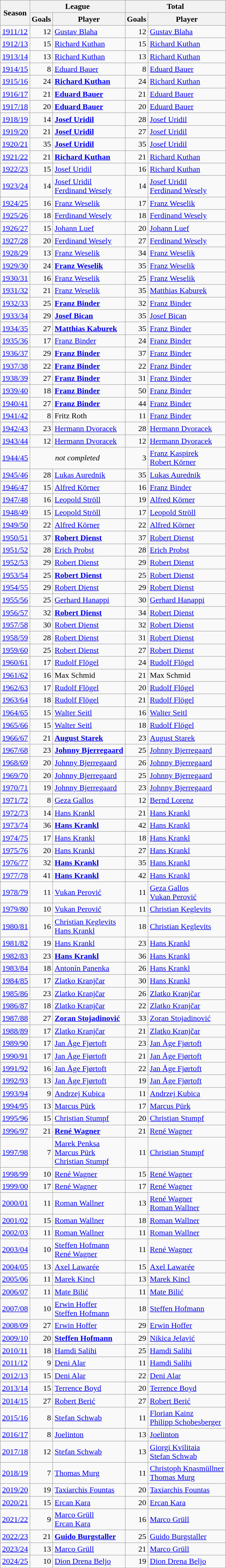<table class="wikitable" style="text-align:left">
<tr>
<th rowspan="2">Season</th>
<th colspan="2">League</th>
<th colspan="2">Total</th>
</tr>
<tr>
<th>Goals</th>
<th>Player</th>
<th>Goals</th>
<th>Player</th>
</tr>
<tr>
<td><a href='#'>1911/12</a></td>
<td align="right">12</td>
<td> <a href='#'>Gustav Blaha</a></td>
<td align="right">12</td>
<td> <a href='#'>Gustav Blaha</a></td>
</tr>
<tr>
<td><a href='#'>1912/13</a></td>
<td align="right">15</td>
<td> <a href='#'>Richard Kuthan</a></td>
<td align="right">15</td>
<td> <a href='#'>Richard Kuthan</a></td>
</tr>
<tr>
<td><a href='#'>1913/14</a></td>
<td align="right">13</td>
<td> <a href='#'>Richard Kuthan</a></td>
<td align="right">13</td>
<td> <a href='#'>Richard Kuthan</a></td>
</tr>
<tr>
<td><a href='#'>1914/15</a></td>
<td align="right">8</td>
<td> <a href='#'>Eduard Bauer</a></td>
<td align="right">8</td>
<td> <a href='#'>Eduard Bauer</a></td>
</tr>
<tr>
<td><a href='#'>1915/16</a></td>
<td align="right">24</td>
<td> <strong><a href='#'>Richard Kuthan</a></strong></td>
<td align="right">24</td>
<td> <a href='#'>Richard Kuthan</a></td>
</tr>
<tr>
<td><a href='#'>1916/17</a></td>
<td align="right">21</td>
<td> <strong><a href='#'>Eduard Bauer</a></strong></td>
<td align="right">21</td>
<td> <a href='#'>Eduard Bauer</a></td>
</tr>
<tr>
<td><a href='#'>1917/18</a></td>
<td align="right">20</td>
<td> <strong><a href='#'>Eduard Bauer</a></strong></td>
<td align="right">20</td>
<td> <a href='#'>Eduard Bauer</a></td>
</tr>
<tr>
<td><a href='#'>1918/19</a></td>
<td align="right">14</td>
<td> <strong><a href='#'>Josef Uridil</a></strong></td>
<td align="right">28</td>
<td> <a href='#'>Josef Uridil</a></td>
</tr>
<tr>
<td><a href='#'>1919/20</a></td>
<td align="right">21</td>
<td> <strong><a href='#'>Josef Uridil</a></strong></td>
<td align="right">27</td>
<td> <a href='#'>Josef Uridil</a></td>
</tr>
<tr>
<td><a href='#'>1920/21</a></td>
<td align="right">35</td>
<td> <strong><a href='#'>Josef Uridil</a></strong></td>
<td align="right">35</td>
<td> <a href='#'>Josef Uridil</a></td>
</tr>
<tr>
<td><a href='#'>1921/22</a></td>
<td align="right">21</td>
<td> <strong><a href='#'>Richard Kuthan</a></strong></td>
<td align="right">21</td>
<td> <a href='#'>Richard Kuthan</a></td>
</tr>
<tr>
<td><a href='#'>1922/23</a></td>
<td align="right">15</td>
<td> <a href='#'>Josef Uridil</a></td>
<td align="right">16</td>
<td> <a href='#'>Richard Kuthan</a></td>
</tr>
<tr>
<td><a href='#'>1923/24</a></td>
<td align="right">14</td>
<td> <a href='#'>Josef Uridil</a><br> <a href='#'>Ferdinand Wesely</a></td>
<td align="right">14</td>
<td> <a href='#'>Josef Uridil</a><br> <a href='#'>Ferdinand Wesely</a></td>
</tr>
<tr>
<td><a href='#'>1924/25</a></td>
<td align="right">16</td>
<td> <a href='#'>Franz Weselik</a></td>
<td align="right">17</td>
<td> <a href='#'>Franz Weselik</a></td>
</tr>
<tr>
<td><a href='#'>1925/26</a></td>
<td align="right">18</td>
<td> <a href='#'>Ferdinand Wesely</a></td>
<td align="right">18</td>
<td> <a href='#'>Ferdinand Wesely</a></td>
</tr>
<tr>
<td><a href='#'>1926/27</a></td>
<td align="right">15</td>
<td> <a href='#'>Johann Luef</a></td>
<td align="right">20</td>
<td> <a href='#'>Johann Luef</a></td>
</tr>
<tr>
<td><a href='#'>1927/28</a></td>
<td align="right">20</td>
<td> <a href='#'>Ferdinand Wesely</a></td>
<td align="right">27</td>
<td> <a href='#'>Ferdinand Wesely</a></td>
</tr>
<tr>
<td><a href='#'>1928/29</a></td>
<td align="right">13</td>
<td> <a href='#'>Franz Weselik</a></td>
<td align="right">34</td>
<td> <a href='#'>Franz Weselik</a></td>
</tr>
<tr>
<td><a href='#'>1929/30</a></td>
<td align="right">24</td>
<td> <strong><a href='#'>Franz Weselik</a></strong></td>
<td align="right">35</td>
<td> <a href='#'>Franz Weselik</a></td>
</tr>
<tr>
<td><a href='#'>1930/31</a></td>
<td align="right">16</td>
<td> <a href='#'>Franz Weselik</a></td>
<td align="right">25</td>
<td> <a href='#'>Franz Weselik</a></td>
</tr>
<tr>
<td><a href='#'>1931/32</a></td>
<td align="right">21</td>
<td> <a href='#'>Franz Weselik</a></td>
<td align="right">35</td>
<td> <a href='#'>Matthias Kaburek</a></td>
</tr>
<tr>
<td><a href='#'>1932/33</a></td>
<td align="right">25</td>
<td> <strong><a href='#'>Franz Binder</a></strong></td>
<td align="right">32</td>
<td> <a href='#'>Franz Binder</a></td>
</tr>
<tr>
<td><a href='#'>1933/34</a></td>
<td align="right">29</td>
<td> <strong><a href='#'>Josef Bican</a></strong></td>
<td align="right">35</td>
<td> <a href='#'>Josef Bican</a></td>
</tr>
<tr>
<td><a href='#'>1934/35</a></td>
<td align="right">27</td>
<td> <strong><a href='#'>Matthias Kaburek</a></strong></td>
<td align="right">35</td>
<td> <a href='#'>Franz Binder</a></td>
</tr>
<tr>
<td><a href='#'>1935/36</a></td>
<td align="right">17</td>
<td> <a href='#'>Franz Binder</a></td>
<td align="right">24</td>
<td> <a href='#'>Franz Binder</a></td>
</tr>
<tr>
<td><a href='#'>1936/37</a></td>
<td align="right">29</td>
<td> <strong><a href='#'>Franz Binder</a></strong></td>
<td align="right">37</td>
<td> <a href='#'>Franz Binder</a></td>
</tr>
<tr>
<td><a href='#'>1937/38</a></td>
<td align="right">22</td>
<td> <strong><a href='#'>Franz Binder</a></strong></td>
<td align="right">22</td>
<td> <a href='#'>Franz Binder</a></td>
</tr>
<tr>
<td><a href='#'>1938/39</a></td>
<td align="right">27</td>
<td> <strong><a href='#'>Franz Binder</a></strong></td>
<td align="right">31</td>
<td> <a href='#'>Franz Binder</a></td>
</tr>
<tr>
<td><a href='#'>1939/40</a></td>
<td align="right">18</td>
<td> <strong><a href='#'>Franz Binder</a></strong></td>
<td align="right">50</td>
<td> <a href='#'>Franz Binder</a></td>
</tr>
<tr>
<td><a href='#'>1940/41</a></td>
<td align="right">27</td>
<td> <strong><a href='#'>Franz Binder</a></strong></td>
<td align="right">44</td>
<td> <a href='#'>Franz Binder</a></td>
</tr>
<tr>
<td><a href='#'>1941/42</a></td>
<td align="right">8</td>
<td> Fritz Roth</td>
<td align="right">11</td>
<td> <a href='#'>Franz Binder</a></td>
</tr>
<tr>
<td><a href='#'>1942/43</a></td>
<td align="right">23</td>
<td> <a href='#'>Hermann Dvoracek</a></td>
<td align="right">28</td>
<td> <a href='#'>Hermann Dvoracek</a></td>
</tr>
<tr>
<td><a href='#'>1943/44</a></td>
<td align="right">12</td>
<td> <a href='#'>Hermann Dvoracek</a></td>
<td align="right">12</td>
<td> <a href='#'>Hermann Dvoracek</a></td>
</tr>
<tr>
<td><a href='#'>1944/45</a></td>
<td align="center" colspan="2"><em>not completed</em></td>
<td align="right">3</td>
<td> <a href='#'>Franz Kaspirek</a><br> <a href='#'>Robert Körner</a></td>
</tr>
<tr>
<td><a href='#'>1945/46</a></td>
<td align="right">28</td>
<td> <a href='#'>Lukas Aurednik</a></td>
<td align="right">35</td>
<td> <a href='#'>Lukas Aurednik</a></td>
</tr>
<tr>
<td><a href='#'>1946/47</a></td>
<td align="right">15</td>
<td> <a href='#'>Alfred Körner</a></td>
<td align="right">16</td>
<td> <a href='#'>Franz Binder</a></td>
</tr>
<tr>
<td><a href='#'>1947/48</a></td>
<td align="right">16</td>
<td> <a href='#'>Leopold Ströll</a></td>
<td align="right">19</td>
<td> <a href='#'>Alfred Körner</a></td>
</tr>
<tr>
<td><a href='#'>1948/49</a></td>
<td align="right">15</td>
<td> <a href='#'>Leopold Ströll</a></td>
<td align="right">17</td>
<td> <a href='#'>Leopold Ströll</a></td>
</tr>
<tr>
<td><a href='#'>1949/50</a></td>
<td align="right">22</td>
<td> <a href='#'>Alfred Körner</a></td>
<td align="right">22</td>
<td> <a href='#'>Alfred Körner</a></td>
</tr>
<tr>
<td><a href='#'>1950/51</a></td>
<td align="right">37</td>
<td> <strong><a href='#'>Robert Dienst</a></strong></td>
<td align="right">37</td>
<td> <a href='#'>Robert Dienst</a></td>
</tr>
<tr>
<td><a href='#'>1951/52</a></td>
<td align="right">28</td>
<td> <a href='#'>Erich Probst</a></td>
<td align="right">28</td>
<td> <a href='#'>Erich Probst</a></td>
</tr>
<tr>
<td><a href='#'>1952/53</a></td>
<td align="right">29</td>
<td> <a href='#'>Robert Dienst</a></td>
<td align="right">29</td>
<td> <a href='#'>Robert Dienst</a></td>
</tr>
<tr>
<td><a href='#'>1953/54</a></td>
<td align="right">25</td>
<td> <strong><a href='#'>Robert Dienst</a></strong></td>
<td align="right">25</td>
<td> <a href='#'>Robert Dienst</a></td>
</tr>
<tr>
<td><a href='#'>1954/55</a></td>
<td align="right">29</td>
<td> <a href='#'>Robert Dienst</a></td>
<td align="right">29</td>
<td> <a href='#'>Robert Dienst</a></td>
</tr>
<tr>
<td><a href='#'>1955/56</a></td>
<td align="right">25</td>
<td> <a href='#'>Gerhard Hanappi</a></td>
<td align="right">30</td>
<td> <a href='#'>Gerhard Hanappi</a></td>
</tr>
<tr>
<td><a href='#'>1956/57</a></td>
<td align="right">32</td>
<td> <strong><a href='#'>Robert Dienst</a></strong></td>
<td align="right">34</td>
<td> <a href='#'>Robert Dienst</a></td>
</tr>
<tr>
<td><a href='#'>1957/58</a></td>
<td align="right">30</td>
<td> <a href='#'>Robert Dienst</a></td>
<td align="right">32</td>
<td> <a href='#'>Robert Dienst</a></td>
</tr>
<tr>
<td><a href='#'>1958/59</a></td>
<td align="right">28</td>
<td> <a href='#'>Robert Dienst</a></td>
<td align="right">31</td>
<td> <a href='#'>Robert Dienst</a></td>
</tr>
<tr>
<td><a href='#'>1959/60</a></td>
<td align="right">25</td>
<td> <a href='#'>Robert Dienst</a></td>
<td align="right">27</td>
<td> <a href='#'>Robert Dienst</a></td>
</tr>
<tr>
<td><a href='#'>1960/61</a></td>
<td align="right">17</td>
<td> <a href='#'>Rudolf Flögel</a></td>
<td align="right">24</td>
<td> <a href='#'>Rudolf Flögel</a></td>
</tr>
<tr>
<td><a href='#'>1961/62</a></td>
<td align="right">16</td>
<td> Max Schmid</td>
<td align="right">21</td>
<td> Max Schmid</td>
</tr>
<tr>
<td><a href='#'>1962/63</a></td>
<td align="right">17</td>
<td> <a href='#'>Rudolf Flögel</a></td>
<td align="right">20</td>
<td> <a href='#'>Rudolf Flögel</a></td>
</tr>
<tr>
<td><a href='#'>1963/64</a></td>
<td align="right">18</td>
<td> <a href='#'>Rudolf Flögel</a></td>
<td align="right">21</td>
<td> <a href='#'>Rudolf Flögel</a></td>
</tr>
<tr>
<td><a href='#'>1964/65</a></td>
<td align="right">15</td>
<td> <a href='#'>Walter Seitl</a></td>
<td align="right">16</td>
<td> <a href='#'>Walter Seitl</a></td>
</tr>
<tr>
<td><a href='#'>1965/66</a></td>
<td align="right">15</td>
<td> <a href='#'>Walter Seitl</a></td>
<td align="right">18</td>
<td> <a href='#'>Rudolf Flögel</a></td>
</tr>
<tr>
<td><a href='#'>1966/67</a></td>
<td align="right">21</td>
<td> <strong><a href='#'>August Starek</a></strong></td>
<td align="right">23</td>
<td> <a href='#'>August Starek</a></td>
</tr>
<tr>
<td><a href='#'>1967/68</a></td>
<td align="right">23</td>
<td> <strong><a href='#'>Johnny Bjerregaard</a></strong></td>
<td align="right">25</td>
<td> <a href='#'>Johnny Bjerregaard</a></td>
</tr>
<tr>
<td><a href='#'>1968/69</a></td>
<td align="right">20</td>
<td> <a href='#'>Johnny Bjerregaard</a></td>
<td align="right">26</td>
<td> <a href='#'>Johnny Bjerregaard</a></td>
</tr>
<tr>
<td><a href='#'>1969/70</a></td>
<td align="right">20</td>
<td> <a href='#'>Johnny Bjerregaard</a></td>
<td align="right">25</td>
<td> <a href='#'>Johnny Bjerregaard</a></td>
</tr>
<tr>
<td><a href='#'>1970/71</a></td>
<td align="right">19</td>
<td> <a href='#'>Johnny Bjerregaard</a></td>
<td align="right">23</td>
<td> <a href='#'>Johnny Bjerregaard</a></td>
</tr>
<tr>
<td><a href='#'>1971/72</a></td>
<td align="right">8</td>
<td> <a href='#'>Geza Gallos</a></td>
<td align="right">12</td>
<td> <a href='#'>Bernd Lorenz</a></td>
</tr>
<tr>
<td><a href='#'>1972/73</a></td>
<td align="right">14</td>
<td> <a href='#'>Hans Krankl</a></td>
<td align="right">21</td>
<td> <a href='#'>Hans Krankl</a></td>
</tr>
<tr>
<td><a href='#'>1973/74</a></td>
<td align="right">36</td>
<td> <strong><a href='#'>Hans Krankl</a></strong></td>
<td align="right">42</td>
<td> <a href='#'>Hans Krankl</a></td>
</tr>
<tr>
<td><a href='#'>1974/75</a></td>
<td align="right">17</td>
<td> <a href='#'>Hans Krankl</a></td>
<td align="right">18</td>
<td> <a href='#'>Hans Krankl</a></td>
</tr>
<tr>
<td><a href='#'>1975/76</a></td>
<td align="right">20</td>
<td> <a href='#'>Hans Krankl</a></td>
<td align="right">27</td>
<td> <a href='#'>Hans Krankl</a></td>
</tr>
<tr>
<td><a href='#'>1976/77</a></td>
<td align="right">32</td>
<td> <strong><a href='#'>Hans Krankl</a></strong></td>
<td align="right">35</td>
<td> <a href='#'>Hans Krankl</a></td>
</tr>
<tr>
<td><a href='#'>1977/78</a></td>
<td align="right">41</td>
<td> <strong><a href='#'>Hans Krankl</a></strong></td>
<td align="right">42</td>
<td> <a href='#'>Hans Krankl</a></td>
</tr>
<tr>
<td><a href='#'>1978/79</a></td>
<td align="right">11</td>
<td> <a href='#'>Vukan Perović</a></td>
<td align="right">11</td>
<td> <a href='#'>Geza Gallos</a><br> <a href='#'>Vukan Perović</a></td>
</tr>
<tr>
<td><a href='#'>1979/80</a></td>
<td align="right">10</td>
<td> <a href='#'>Vukan Perović</a></td>
<td align="right">11</td>
<td> <a href='#'>Christian Keglevits</a></td>
</tr>
<tr>
<td><a href='#'>1980/81</a></td>
<td align="right">16</td>
<td> <a href='#'>Christian Keglevits</a><br> <a href='#'>Hans Krankl</a></td>
<td align="right">18</td>
<td> <a href='#'>Christian Keglevits</a></td>
</tr>
<tr>
<td><a href='#'>1981/82</a></td>
<td align="right">19</td>
<td> <a href='#'>Hans Krankl</a></td>
<td align="right">23</td>
<td> <a href='#'>Hans Krankl</a></td>
</tr>
<tr>
<td><a href='#'>1982/83</a></td>
<td align="right">23</td>
<td> <strong><a href='#'>Hans Krankl</a></strong></td>
<td align="right">36</td>
<td> <a href='#'>Hans Krankl</a></td>
</tr>
<tr>
<td><a href='#'>1983/84</a></td>
<td align="right">18</td>
<td> <a href='#'>Antonín Panenka</a></td>
<td align="right">26</td>
<td> <a href='#'>Hans Krankl</a></td>
</tr>
<tr>
<td><a href='#'>1984/85</a></td>
<td align="right">17</td>
<td> <a href='#'>Zlatko Kranjčar</a></td>
<td align="right">30</td>
<td> <a href='#'>Hans Krankl</a></td>
</tr>
<tr>
<td><a href='#'>1985/86</a></td>
<td align="right">23</td>
<td> <a href='#'>Zlatko Kranjčar</a></td>
<td align="right">26</td>
<td> <a href='#'>Zlatko Kranjčar</a></td>
</tr>
<tr>
<td><a href='#'>1986/87</a></td>
<td align="right">18</td>
<td> <a href='#'>Zlatko Kranjčar</a></td>
<td align="right">22</td>
<td> <a href='#'>Zlatko Kranjčar</a></td>
</tr>
<tr>
<td><a href='#'>1987/88</a></td>
<td align="right">27</td>
<td> <strong><a href='#'>Zoran Stojadinović</a></strong></td>
<td align="right">33</td>
<td> <a href='#'>Zoran Stojadinović</a></td>
</tr>
<tr>
<td><a href='#'>1988/89</a></td>
<td align="right">17</td>
<td> <a href='#'>Zlatko Kranjčar</a></td>
<td align="right">21</td>
<td> <a href='#'>Zlatko Kranjčar</a></td>
</tr>
<tr>
<td><a href='#'>1989/90</a></td>
<td align="right">17</td>
<td> <a href='#'>Jan Åge Fjørtoft</a></td>
<td align="right">23</td>
<td> <a href='#'>Jan Åge Fjørtoft</a></td>
</tr>
<tr>
<td><a href='#'>1990/91</a></td>
<td align="right">17</td>
<td> <a href='#'>Jan Åge Fjørtoft</a></td>
<td align="right">21</td>
<td> <a href='#'>Jan Åge Fjørtoft</a></td>
</tr>
<tr>
<td><a href='#'>1991/92</a></td>
<td align="right">16</td>
<td> <a href='#'>Jan Åge Fjørtoft</a></td>
<td align="right">22</td>
<td> <a href='#'>Jan Åge Fjørtoft</a></td>
</tr>
<tr>
<td><a href='#'>1992/93</a></td>
<td align="right">13</td>
<td> <a href='#'>Jan Åge Fjørtoft</a></td>
<td align="right">19</td>
<td> <a href='#'>Jan Åge Fjørtoft</a></td>
</tr>
<tr>
<td><a href='#'>1993/94</a></td>
<td align="right">9</td>
<td> <a href='#'>Andrzej Kubica</a></td>
<td align="right">11</td>
<td> <a href='#'>Andrzej Kubica</a></td>
</tr>
<tr>
<td><a href='#'>1994/95</a></td>
<td align="right">13</td>
<td> <a href='#'>Marcus Pürk</a></td>
<td align="right">17</td>
<td> <a href='#'>Marcus Pürk</a></td>
</tr>
<tr>
<td><a href='#'>1995/96</a></td>
<td align="right">15</td>
<td> <a href='#'>Christian Stumpf</a></td>
<td align="right">20</td>
<td> <a href='#'>Christian Stumpf</a></td>
</tr>
<tr>
<td><a href='#'>1996/97</a></td>
<td align="right">21</td>
<td> <strong><a href='#'>René Wagner</a></strong></td>
<td align="right">21</td>
<td> <a href='#'>René Wagner</a></td>
</tr>
<tr>
<td><a href='#'>1997/98</a></td>
<td align="right">7</td>
<td> <a href='#'>Marek Penksa</a><br> <a href='#'>Marcus Pürk</a><br> <a href='#'>Christian Stumpf</a></td>
<td align="right">11</td>
<td> <a href='#'>Christian Stumpf</a></td>
</tr>
<tr>
<td><a href='#'>1998/99</a></td>
<td align="right">10</td>
<td> <a href='#'>René Wagner</a></td>
<td align="right">15</td>
<td> <a href='#'>René Wagner</a></td>
</tr>
<tr>
<td><a href='#'>1999/00</a></td>
<td align="right">17</td>
<td> <a href='#'>René Wagner</a></td>
<td align="right">17</td>
<td> <a href='#'>René Wagner</a></td>
</tr>
<tr>
<td><a href='#'>2000/01</a></td>
<td align="right">11</td>
<td> <a href='#'>Roman Wallner</a></td>
<td align="right">13</td>
<td> <a href='#'>René Wagner</a><br> <a href='#'>Roman Wallner</a></td>
</tr>
<tr>
<td><a href='#'>2001/02</a></td>
<td align="right">15</td>
<td> <a href='#'>Roman Wallner</a></td>
<td align="right">18</td>
<td> <a href='#'>Roman Wallner</a></td>
</tr>
<tr>
<td><a href='#'>2002/03</a></td>
<td align="right">11</td>
<td> <a href='#'>Roman Wallner</a></td>
<td align="right">11</td>
<td> <a href='#'>Roman Wallner</a></td>
</tr>
<tr>
<td><a href='#'>2003/04</a></td>
<td align="right">10</td>
<td> <a href='#'>Steffen Hofmann</a><br> <a href='#'>René Wagner</a></td>
<td align="right">11</td>
<td> <a href='#'>René Wagner</a></td>
</tr>
<tr>
<td><a href='#'>2004/05</a></td>
<td align="right">13</td>
<td> <a href='#'>Axel Lawarée</a></td>
<td align="right">15</td>
<td> <a href='#'>Axel Lawarée</a></td>
</tr>
<tr>
<td><a href='#'>2005/06</a></td>
<td align="right">11</td>
<td> <a href='#'>Marek Kincl</a></td>
<td align="right">13</td>
<td> <a href='#'>Marek Kincl</a></td>
</tr>
<tr>
<td><a href='#'>2006/07</a></td>
<td align="right">11</td>
<td> <a href='#'>Mate Bilić</a></td>
<td align="right">11</td>
<td> <a href='#'>Mate Bilić</a></td>
</tr>
<tr>
<td><a href='#'>2007/08</a></td>
<td align="right">10</td>
<td> <a href='#'>Erwin Hoffer</a><br> <a href='#'>Steffen Hofmann</a></td>
<td align="right">18</td>
<td> <a href='#'>Steffen Hofmann</a></td>
</tr>
<tr>
<td><a href='#'>2008/09</a></td>
<td align="right">27</td>
<td> <a href='#'>Erwin Hoffer</a></td>
<td align="right">29</td>
<td> <a href='#'>Erwin Hoffer</a></td>
</tr>
<tr>
<td><a href='#'>2009/10</a></td>
<td align="right">20</td>
<td> <strong><a href='#'>Steffen Hofmann</a></strong></td>
<td align="right">29</td>
<td> <a href='#'>Nikica Jelavić</a></td>
</tr>
<tr>
<td><a href='#'>2010/11</a></td>
<td align="right">18</td>
<td> <a href='#'>Hamdi Salihi</a></td>
<td align="right">25</td>
<td> <a href='#'>Hamdi Salihi</a></td>
</tr>
<tr>
<td><a href='#'>2011/12</a></td>
<td align="right">9</td>
<td> <a href='#'>Deni Alar</a></td>
<td align="right">11</td>
<td> <a href='#'>Hamdi Salihi</a></td>
</tr>
<tr>
<td><a href='#'>2012/13</a></td>
<td align="right">15</td>
<td> <a href='#'>Deni Alar</a></td>
<td align="right">22</td>
<td> <a href='#'>Deni Alar</a></td>
</tr>
<tr>
<td><a href='#'>2013/14</a></td>
<td align="right">15</td>
<td> <a href='#'>Terrence Boyd</a></td>
<td align="right">20</td>
<td> <a href='#'>Terrence Boyd</a></td>
</tr>
<tr>
<td><a href='#'>2014/15</a></td>
<td align="right">27</td>
<td> <a href='#'>Robert Berić</a></td>
<td align="right">27</td>
<td> <a href='#'>Robert Berić</a></td>
</tr>
<tr>
<td><a href='#'>2015/16</a></td>
<td align="right">8</td>
<td> <a href='#'>Stefan Schwab</a></td>
<td align="right">11</td>
<td> <a href='#'>Florian Kainz</a><br> <a href='#'>Philipp Schobesberger</a></td>
</tr>
<tr>
<td><a href='#'>2016/17</a></td>
<td align="right">8</td>
<td> <a href='#'>Joelinton</a></td>
<td align="right">13</td>
<td> <a href='#'>Joelinton</a></td>
</tr>
<tr>
<td><a href='#'>2017/18</a></td>
<td align="right">12</td>
<td> <a href='#'>Stefan Schwab</a></td>
<td align="right">13</td>
<td> <a href='#'>Giorgi Kvilitaia</a> <br>  <a href='#'>Stefan Schwab</a></td>
</tr>
<tr>
<td><a href='#'>2018/19</a></td>
<td align="right">7</td>
<td> <a href='#'>Thomas Murg</a></td>
<td align="right">11</td>
<td> <a href='#'>Christoph Knasmüllner</a> <br>  <a href='#'>Thomas Murg</a></td>
</tr>
<tr>
<td><a href='#'>2019/20</a></td>
<td align="right">19</td>
<td> <a href='#'>Taxiarchis Fountas</a></td>
<td align="right">20</td>
<td> <a href='#'>Taxiarchis Fountas</a></td>
</tr>
<tr>
<td><a href='#'>2020/21</a></td>
<td align="right">15</td>
<td> <a href='#'>Ercan Kara</a></td>
<td align="right">20</td>
<td> <a href='#'>Ercan Kara</a></td>
</tr>
<tr>
<td><a href='#'>2021/22</a></td>
<td align="right">9</td>
<td> <a href='#'>Marco Grüll</a><br> <a href='#'>Ercan Kara</a></td>
<td align="right">16</td>
<td> <a href='#'>Marco Grüll</a></td>
</tr>
<tr>
<td><a href='#'>2022/23</a></td>
<td align="right">21</td>
<td> <strong><a href='#'>Guido Burgstaller</a></strong></td>
<td align="right">25</td>
<td> <a href='#'>Guido Burgstaller</a></td>
</tr>
<tr>
<td><a href='#'>2023/24</a></td>
<td align="right">13</td>
<td> <a href='#'>Marco Grüll</a></td>
<td align="right">21</td>
<td> <a href='#'>Marco Grüll</a></td>
</tr>
<tr>
<td><a href='#'>2024/25</a></td>
<td align="right">10</td>
<td> <a href='#'>Dion Drena Beljo</a></td>
<td align="right">19</td>
<td> <a href='#'>Dion Drena Beljo</a></td>
</tr>
</table>
